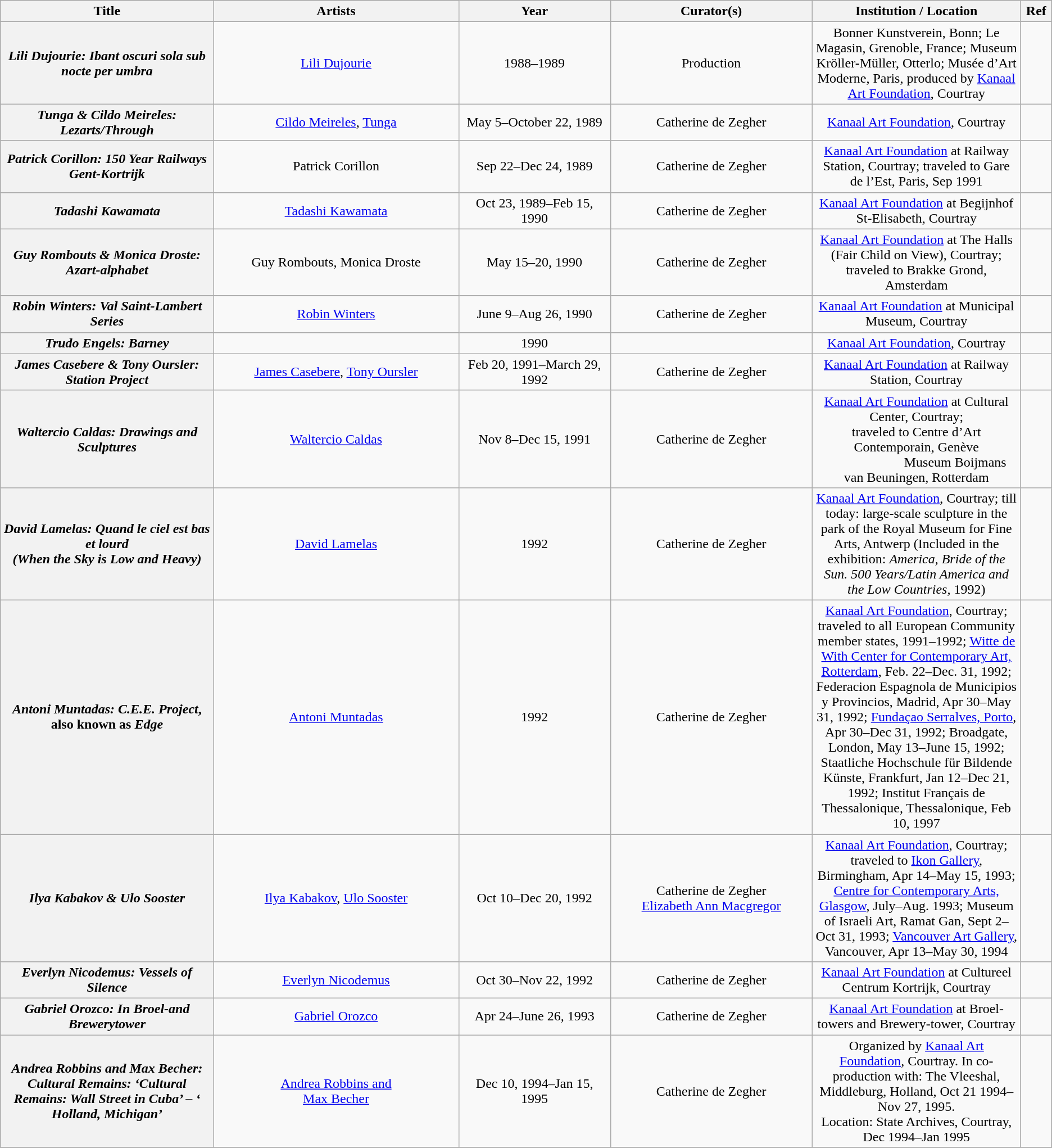<table class="wikitable plainrowheaders" style="text-align:center;">
<tr>
<th scope="col" style="width:20em;">Title</th>
<th scope="col" style="width:25em;">Artists</th>
<th scope="col" style="width:15em;">Year</th>
<th scope="col" style="width:20em;">Curator(s)</th>
<th scope="col" style="width:20em;">Institution / Location</th>
<th scope="col" style="width:2em;">Ref</th>
</tr>
<tr>
<th scope="row"><em>Lili Dujourie:</em> <em>Ibant oscuri sola sub nocte per umbra</em></th>
<td><a href='#'>Lili Dujourie</a></td>
<td>1988–1989</td>
<td>Production</td>
<td>Bonner Kunstverein, Bonn; Le Magasin, Grenoble, France; Museum Kröller-Müller, Otterlo; Musée d’Art Moderne, Paris, produced by <a href='#'>Kanaal Art Foundation</a>, Courtray</td>
<td></td>
</tr>
<tr>
<th scope="row"><em>Tunga &</em> <em>Cildo Meireles: Lezarts/Through</em></th>
<td><a href='#'>Cildo Meireles</a>, <a href='#'>Tunga</a></td>
<td>May 5–October 22, 1989</td>
<td>Catherine de Zegher</td>
<td><a href='#'>Kanaal Art Foundation</a>, Courtray</td>
<td></td>
</tr>
<tr>
<th scope="row"><em>Patrick Corillon:</em> <em>150 Year Railways Gent-Kortrijk</em></th>
<td>Patrick Corillon</td>
<td>Sep 22–Dec 24, 1989</td>
<td>Catherine de Zegher</td>
<td><a href='#'>Kanaal Art Foundation</a> at Railway Station, Courtray; traveled to Gare de l’Est, Paris, Sep 1991</td>
<td></td>
</tr>
<tr>
<th scope="row"><em>Tadashi Kawamata</em></th>
<td><a href='#'>Tadashi Kawamata</a></td>
<td>Oct 23, 1989–Feb 15, 1990</td>
<td>Catherine de Zegher</td>
<td><a href='#'>Kanaal Art Foundation</a> at Begijnhof St-Elisabeth, Courtray</td>
<td></td>
</tr>
<tr>
<th scope="row"><em>Guy Rombouts & Monica Droste:</em> <em>Azart-alphabet</em></th>
<td>Guy Rombouts, Monica Droste</td>
<td>May 15–20, 1990</td>
<td>Catherine de Zegher</td>
<td><a href='#'>Kanaal Art Foundation</a> at The Halls (Fair Child on View), Courtray; traveled to Brakke Grond, Amsterdam</td>
<td></td>
</tr>
<tr>
<th scope="row"><em>Robin Winters:</em> <em>Val Saint-Lambert Series</em></th>
<td><a href='#'>Robin Winters</a></td>
<td>June 9–Aug 26, 1990</td>
<td>Catherine de Zegher</td>
<td><a href='#'>Kanaal Art Foundation</a> at Municipal Museum, Courtray</td>
<td></td>
</tr>
<tr>
<th scope="row"><em>Trudo Engels: Barney</em></th>
<td></td>
<td>1990</td>
<td></td>
<td><a href='#'>Kanaal Art Foundation</a>, Courtray</td>
<td></td>
</tr>
<tr>
<th scope="row"><em>James Casebere & Tony Oursler: Station Project</em></th>
<td><a href='#'>James Casebere</a>, <a href='#'>Tony Oursler</a></td>
<td>Feb 20, 1991–March 29, 1992</td>
<td>Catherine de Zegher</td>
<td><a href='#'>Kanaal Art Foundation</a> at Railway Station, Courtray</td>
<td></td>
</tr>
<tr>
<th scope="row"><em>Waltercio Caldas:</em> <em>Drawings and Sculptures</em></th>
<td><a href='#'>Waltercio Caldas</a></td>
<td>Nov 8–Dec 15, 1991</td>
<td>Catherine de Zegher</td>
<td><a href='#'>Kanaal Art Foundation</a> at Cultural Center, Courtray;<br>traveled to Centre d’Art Contemporain, Genève<br>                       Museum Boijmans van Beuningen, Rotterdam</td>
<td></td>
</tr>
<tr>
<th scope="row"><em>David Lamelas:</em> <em>Quand le ciel est bas et lourd</em><br><em>(When the Sky is Low and Heavy)</em></th>
<td><a href='#'>David Lamelas</a></td>
<td>1992</td>
<td>Catherine de Zegher</td>
<td><a href='#'>Kanaal Art Foundation</a>, Courtray; till today: large-scale sculpture in the park of the Royal Museum for Fine Arts, Antwerp (Included in the exhibition: <em>America, Bride of the Sun. 500 Years/Latin America and the Low Countries,</em> 1992)</td>
<td></td>
</tr>
<tr>
<th scope="row"><em>Antoni Muntadas:</em> <em>C.E.E. Project</em>, also known as <em>Edge</em></th>
<td><a href='#'>Antoni Muntadas</a></td>
<td>1992</td>
<td>Catherine de Zegher</td>
<td><a href='#'>Kanaal Art Foundation</a>, Courtray; traveled to all European Community member states, 1991–1992; <a href='#'>Witte de With Center for Contemporary Art, Rotterdam</a>, Feb. 22–Dec. 31, 1992; Federacion Espagnola de Municipios y Provincios, Madrid, Apr 30–May 31, 1992; <a href='#'>Fundaçao Serralves, Porto</a>, Apr 30–Dec 31, 1992; Broadgate, London, May 13–June 15, 1992; Staatliche Hochschule für Bildende Künste, Frankfurt, Jan 12–Dec 21, 1992; Institut Français de Thessalonique, Thessalonique, Feb 10, 1997</td>
<td></td>
</tr>
<tr>
<th scope="row"><em>Ilya Kabakov & Ulo Sooster</em></th>
<td><a href='#'>Ilya Kabakov</a>, <a href='#'>Ulo Sooster</a></td>
<td>Oct 10–Dec 20, 1992</td>
<td>Catherine de Zegher<br><a href='#'>Elizabeth Ann Macgregor</a></td>
<td><a href='#'>Kanaal Art Foundation</a>, Courtray; traveled to <a href='#'>Ikon Gallery</a>, Birmingham, Apr 14–May 15, 1993; <a href='#'>Centre for Contemporary Arts, Glasgow</a>, July–Aug. 1993; Museum of Israeli Art, Ramat Gan, Sept 2–Oct 31, 1993; <a href='#'>Vancouver Art Gallery</a>, Vancouver, Apr 13–May 30, 1994</td>
<td></td>
</tr>
<tr>
<th scope="row"><em>Everlyn Nicodemus:</em> <em>Vessels of Silence</em></th>
<td><a href='#'>Everlyn Nicodemus</a></td>
<td>Oct 30–Nov 22, 1992</td>
<td>Catherine de Zegher</td>
<td><a href='#'>Kanaal Art Foundation</a> at Cultureel Centrum Kortrijk, Courtray</td>
<td></td>
</tr>
<tr>
<th scope="row"><em>Gabriel Orozco: In Broel-and Brewerytower</em></th>
<td><a href='#'>Gabriel Orozco</a></td>
<td>Apr 24–June 26, 1993</td>
<td>Catherine de Zegher</td>
<td><a href='#'>Kanaal Art Foundation</a> at Broel-towers and Brewery-tower, Courtray</td>
<td></td>
</tr>
<tr>
<th scope="row"><em>Andrea Robbins and Max Becher:</em> <em>Cultural Remains: ‘Cultural Remains: Wall Street in Cuba’ – ‘ Holland, Michigan’</em></th>
<td><a href='#'>Andrea Robbins and</a><br><a href='#'>Max Becher</a></td>
<td>Dec 10, 1994–Jan 15, 1995</td>
<td>Catherine de Zegher</td>
<td>Organized by <a href='#'>Kanaal Art Foundation</a>, Courtray. In co-production with: The Vleeshal, Middleburg, Holland, Oct 21 1994–Nov 27, 1995.<br>Location: State Archives, Courtray, Dec 1994–Jan 1995</td>
<td></td>
</tr>
<tr>
</tr>
</table>
